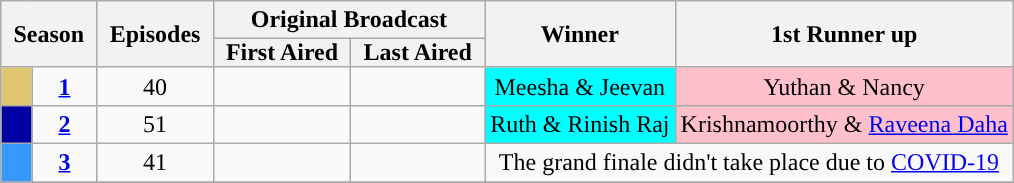<table class="wikitable" style="text-align:center">
<tr>
<th style="padding: 0 8px" colspan="2" rowspan="2">Season</th>
<th style="padding: 0 8px" rowspan="2">Episodes</th>
<th colspan="2">Original Broadcast</th>
<th rowspan="2">Winner</th>
<th rowspan="2">1st Runner up</th>
</tr>
<tr>
<th style="padding: 0 8px">First Aired</th>
<th style="padding: 0 8px">Last Aired</th>
</tr>
<tr>
<td style="background:#E0C56E"></td>
<td align="center"><strong><a href='#'>1</a></strong></td>
<td>40</td>
<td align="center"></td>
<td></td>
<td style="background:cyan;">Meesha & Jeevan</td>
<td style="background:pink;">Yuthan & Nancy</td>
</tr>
<tr>
<td style="background:#0000A0"></td>
<td align="center"><strong><a href='#'>2</a></strong></td>
<td>51</td>
<td align="center"></td>
<td></td>
<td style="background:cyan;">Ruth & Rinish Raj</td>
<td style="background:pink;">Krishnamoorthy & <a href='#'>Raveena Daha</a></td>
</tr>
<tr>
<td style="background:#3598FB"></td>
<td align="center"><strong><a href='#'>3</a></strong></td>
<td>41</td>
<td align="center"></td>
<td></td>
<td align="center" colspan="2" style=>The grand finale didn't take place due to <a href='#'>COVID-19</a></td>
</tr>
<tr>
</tr>
</table>
